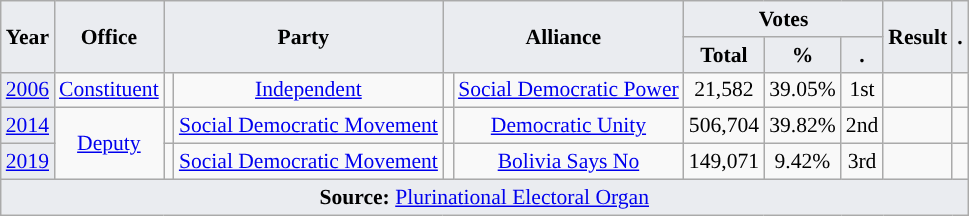<table class="wikitable" style="font-size:90%; text-align:center;">
<tr>
<th style="background-color:#EAECF0;" rowspan=2>Year</th>
<th style="background-color:#EAECF0;" rowspan=2>Office</th>
<th style="background-color:#EAECF0;" colspan=2 rowspan=2>Party</th>
<th style="background-color:#EAECF0;" colspan=2 rowspan=2>Alliance</th>
<th style="background-color:#EAECF0;" colspan=3>Votes</th>
<th style="background-color:#EAECF0;" rowspan=2>Result</th>
<th style="background-color:#EAECF0;" rowspan=2>.</th>
</tr>
<tr>
<th style="background-color:#EAECF0;">Total</th>
<th style="background-color:#EAECF0;">%</th>
<th style="background-color:#EAECF0;">.</th>
</tr>
<tr>
<td style="background-color:#EAECF0;"><a href='#'>2006</a></td>
<td><a href='#'>Constituent</a></td>
<td style="background-color:"></td>
<td><a href='#'>Independent</a></td>
<td style="background-color:"></td>
<td><a href='#'>Social Democratic Power</a></td>
<td>21,582</td>
<td>39.05%</td>
<td>1st</td>
<td></td>
<td></td>
</tr>
<tr>
<td style="background-color:#EAECF0;"><a href='#'>2014</a></td>
<td rowspan=2><a href='#'>Deputy</a></td>
<td style="background-color:"></td>
<td><a href='#'>Social Democratic Movement</a></td>
<td style="background-color:"></td>
<td><a href='#'>Democratic Unity</a></td>
<td>506,704</td>
<td>39.82%</td>
<td>2nd</td>
<td></td>
<td></td>
</tr>
<tr>
<td style="background-color:#EAECF0;"><a href='#'>2019</a></td>
<td style="background-color:"></td>
<td><a href='#'>Social Democratic Movement</a></td>
<td style="background-color:"></td>
<td><a href='#'>Bolivia Says No</a></td>
<td>149,071</td>
<td>9.42%</td>
<td>3rd</td>
<td></td>
<td></td>
</tr>
<tr>
<td style="background-color:#EAECF0;" colspan=11><strong>Source:</strong> <a href='#'>Plurinational Electoral Organ</a>  </td>
</tr>
</table>
